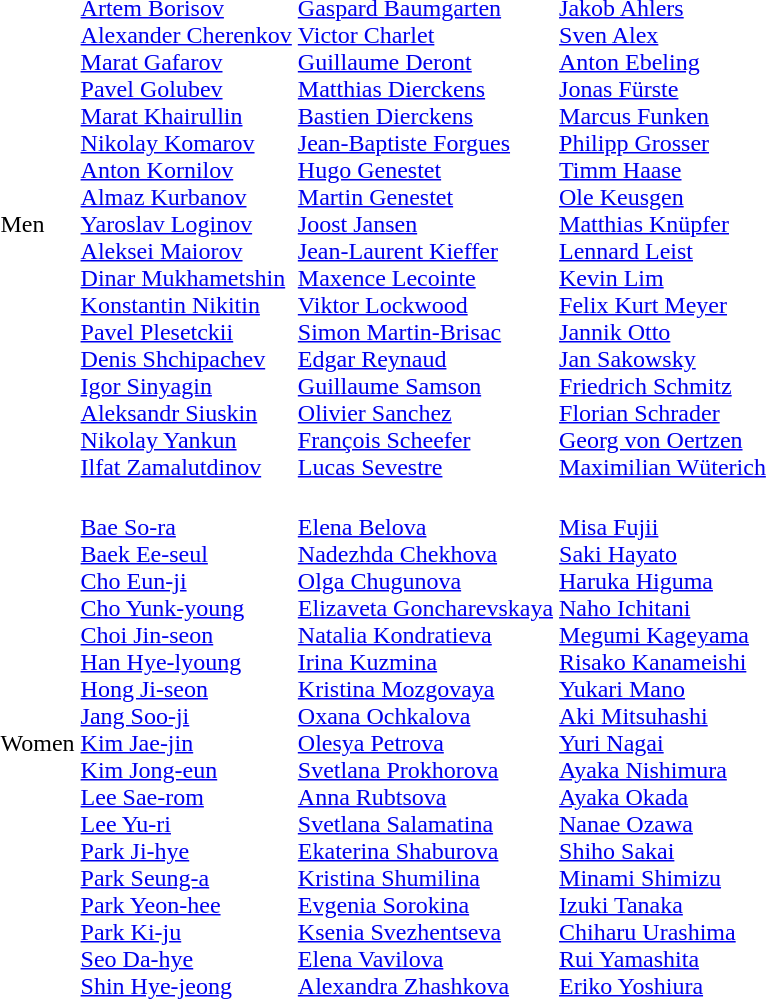<table>
<tr>
<td>Men<br></td>
<td><br><a href='#'>Artem Borisov</a><br> <a href='#'>Alexander Cherenkov</a><br> <a href='#'>Marat Gafarov</a><br> <a href='#'>Pavel Golubev</a><br> <a href='#'>Marat Khairullin</a><br> <a href='#'>Nikolay Komarov</a><br> <a href='#'>Anton Kornilov</a><br> <a href='#'>Almaz Kurbanov</a><br> <a href='#'>Yaroslav Loginov</a><br> <a href='#'>Aleksei Maiorov</a><br> <a href='#'>Dinar Mukhametshin</a><br> <a href='#'>Konstantin Nikitin</a><br> <a href='#'>Pavel Plesetckii</a><br> <a href='#'>Denis Shchipachev</a><br> <a href='#'>Igor Sinyagin</a><br> <a href='#'>Aleksandr Siuskin</a><br> <a href='#'>Nikolay Yankun</a><br> <a href='#'>Ilfat Zamalutdinov</a></td>
<td><br><a href='#'>Gaspard Baumgarten</a><br> <a href='#'>Victor Charlet</a><br> <a href='#'>Guillaume Deront</a><br> <a href='#'>Matthias Dierckens</a><br> <a href='#'>Bastien Dierckens</a><br> <a href='#'>Jean-Baptiste Forgues</a><br> <a href='#'>Hugo Genestet</a><br> <a href='#'>Martin Genestet</a><br> <a href='#'>Joost Jansen</a><br> <a href='#'>Jean-Laurent Kieffer</a><br> <a href='#'>Maxence Lecointe</a><br> <a href='#'>Viktor Lockwood</a><br> <a href='#'>Simon Martin-Brisac</a><br> <a href='#'>Edgar Reynaud</a><br> <a href='#'>Guillaume Samson</a><br> <a href='#'>Olivier Sanchez</a><br> <a href='#'>François Scheefer</a><br> <a href='#'>Lucas Sevestre</a></td>
<td><br><a href='#'>Jakob Ahlers</a><br> <a href='#'>Sven Alex</a><br> <a href='#'>Anton Ebeling</a><br> <a href='#'>Jonas Fürste</a><br> <a href='#'>Marcus Funken</a><br> <a href='#'>Philipp Grosser</a><br> <a href='#'>Timm Haase</a><br> <a href='#'>Ole Keusgen</a><br> <a href='#'>Matthias Knüpfer</a><br> <a href='#'>Lennard Leist</a><br> <a href='#'>Kevin Lim</a><br> <a href='#'>Felix Kurt Meyer</a><br> <a href='#'>Jannik Otto</a><br> <a href='#'>Jan Sakowsky</a><br> <a href='#'>Friedrich Schmitz</a><br> <a href='#'>Florian Schrader</a><br> <a href='#'>Georg von Oertzen</a><br> <a href='#'>Maximilian Wüterich</a></td>
</tr>
<tr>
<td>Women<br></td>
<td><br><a href='#'>Bae So-ra</a><br><a href='#'>Baek Ee-seul</a><br><a href='#'>Cho Eun-ji</a><br><a href='#'>Cho Yunk-young</a><br><a href='#'>Choi Jin-seon</a><br><a href='#'>Han Hye-lyoung</a><br><a href='#'>Hong Ji-seon</a><br><a href='#'>Jang Soo-ji</a><br><a href='#'>Kim Jae-jin</a><br><a href='#'>Kim Jong-eun</a><br><a href='#'>Lee Sae-rom</a><br><a href='#'>Lee Yu-ri</a><br><a href='#'>Park Ji-hye</a><br><a href='#'>Park Seung-a</a><br><a href='#'>Park Yeon-hee</a><br><a href='#'>Park Ki-ju</a><br><a href='#'>Seo Da-hye</a><br><a href='#'>Shin Hye-jeong</a></td>
<td><br><a href='#'>Elena Belova</a><br><a href='#'>Nadezhda Chekhova</a><br><a href='#'>Olga Chugunova</a><br><a href='#'>Elizaveta Goncharevskaya</a><br><a href='#'>Natalia Kondratieva</a><br><a href='#'>Irina Kuzmina</a><br><a href='#'>Kristina Mozgovaya</a><br><a href='#'>Oxana Ochkalova</a><br><a href='#'>Olesya Petrova</a><br><a href='#'>Svetlana Prokhorova</a><br><a href='#'>Anna Rubtsova</a><br><a href='#'>Svetlana Salamatina</a><br><a href='#'>Ekaterina Shaburova</a><br><a href='#'>Kristina Shumilina</a><br><a href='#'>Evgenia Sorokina</a><br><a href='#'>Ksenia Svezhentseva</a><br><a href='#'>Elena Vavilova</a><br><a href='#'>Alexandra Zhashkova</a></td>
<td><br><a href='#'>Misa Fujii</a><br><a href='#'>Saki Hayato</a><br><a href='#'>Haruka Higuma</a><br><a href='#'>Naho Ichitani</a><br><a href='#'>Megumi Kageyama</a><br><a href='#'>Risako Kanameishi</a><br><a href='#'>Yukari Mano</a><br><a href='#'>Aki Mitsuhashi</a><br><a href='#'>Yuri Nagai</a><br><a href='#'>Ayaka Nishimura</a><br><a href='#'>Ayaka Okada</a><br><a href='#'>Nanae Ozawa</a><br><a href='#'>Shiho Sakai</a><br><a href='#'>Minami Shimizu</a><br><a href='#'>Izuki Tanaka</a><br><a href='#'>Chiharu Urashima</a><br><a href='#'>Rui Yamashita</a><br><a href='#'>Eriko Yoshiura</a></td>
</tr>
</table>
